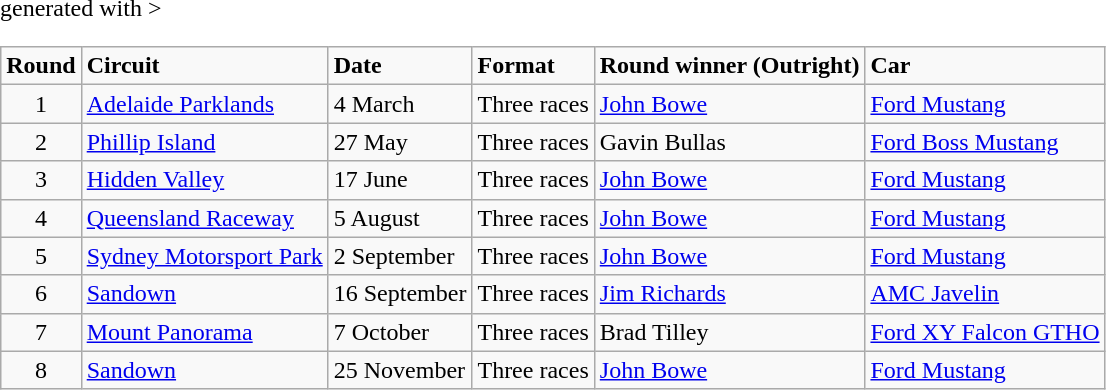<table class="wikitable" <hiddentext>generated with >
<tr style="font-weight:bold">
<td align="center">Round</td>
<td>Circuit</td>
<td>Date</td>
<td>Format</td>
<td>Round winner (Outright)</td>
<td>Car</td>
</tr>
<tr>
<td align="center">1</td>
<td><a href='#'>Adelaide Parklands</a></td>
<td>4 March</td>
<td>Three races</td>
<td><a href='#'>John Bowe</a></td>
<td><a href='#'>Ford Mustang</a></td>
</tr>
<tr>
<td align="center">2</td>
<td><a href='#'>Phillip Island</a></td>
<td>27 May</td>
<td>Three races</td>
<td>Gavin Bullas</td>
<td><a href='#'>Ford Boss Mustang</a></td>
</tr>
<tr>
<td align="center">3</td>
<td><a href='#'>Hidden Valley</a></td>
<td>17 June</td>
<td>Three races</td>
<td><a href='#'>John Bowe</a></td>
<td><a href='#'>Ford Mustang</a></td>
</tr>
<tr>
<td align="center">4</td>
<td><a href='#'>Queensland Raceway</a></td>
<td>5 August</td>
<td>Three races</td>
<td><a href='#'>John Bowe</a></td>
<td><a href='#'>Ford Mustang</a></td>
</tr>
<tr>
<td align="center">5</td>
<td><a href='#'>Sydney Motorsport Park</a></td>
<td>2 September</td>
<td>Three races</td>
<td><a href='#'>John Bowe</a></td>
<td><a href='#'>Ford Mustang</a></td>
</tr>
<tr>
<td align="center">6</td>
<td><a href='#'>Sandown</a></td>
<td>16 September</td>
<td>Three races</td>
<td><a href='#'>Jim Richards</a></td>
<td><a href='#'>AMC Javelin</a></td>
</tr>
<tr>
<td align="center">7</td>
<td><a href='#'>Mount Panorama</a></td>
<td>7 October</td>
<td>Three races</td>
<td>Brad Tilley</td>
<td><a href='#'>Ford XY Falcon GTHO</a></td>
</tr>
<tr>
<td align="center">8</td>
<td><a href='#'>Sandown</a></td>
<td>25 November</td>
<td>Three races</td>
<td><a href='#'>John Bowe</a></td>
<td><a href='#'>Ford Mustang</a></td>
</tr>
</table>
